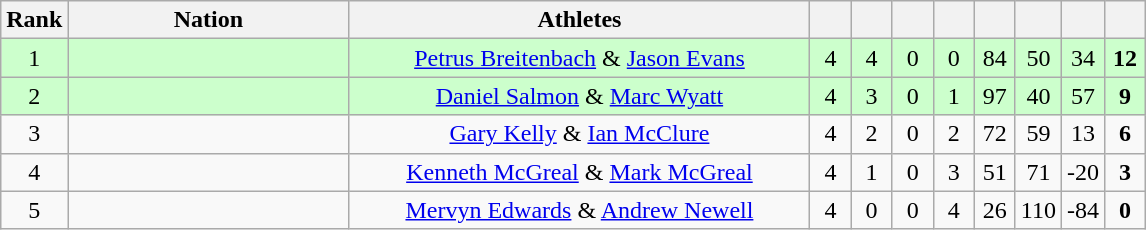<table class=wikitable style="text-align:center">
<tr>
<th width=20>Rank</th>
<th width=180>Nation</th>
<th width=300>Athletes</th>
<th width=20></th>
<th width=20></th>
<th width=20></th>
<th width=20></th>
<th width=20></th>
<th width=20></th>
<th width=20></th>
<th width=20></th>
</tr>
<tr bgcolor="#ccffcc">
<td>1</td>
<td align="left"></td>
<td><a href='#'>Petrus Breitenbach</a> & <a href='#'>Jason Evans</a></td>
<td>4</td>
<td>4</td>
<td>0</td>
<td>0</td>
<td>84</td>
<td>50</td>
<td>34</td>
<td><strong>12</strong></td>
</tr>
<tr bgcolor="#ccffcc">
<td>2</td>
<td align="left"></td>
<td><a href='#'>Daniel Salmon</a> & <a href='#'>Marc Wyatt</a></td>
<td>4</td>
<td>3</td>
<td>0</td>
<td>1</td>
<td>97</td>
<td>40</td>
<td>57</td>
<td><strong>9</strong></td>
</tr>
<tr>
<td>3</td>
<td align="left"></td>
<td><a href='#'>Gary Kelly</a> & <a href='#'>Ian McClure</a></td>
<td>4</td>
<td>2</td>
<td>0</td>
<td>2</td>
<td>72</td>
<td>59</td>
<td>13</td>
<td><strong>6</strong></td>
</tr>
<tr>
<td>4</td>
<td align=left></td>
<td><a href='#'>Kenneth McGreal</a> & <a href='#'>Mark McGreal</a></td>
<td>4</td>
<td>1</td>
<td>0</td>
<td>3</td>
<td>51</td>
<td>71</td>
<td>-20</td>
<td><strong>3</strong></td>
</tr>
<tr>
<td>5</td>
<td align=left></td>
<td><a href='#'>Mervyn Edwards</a> & <a href='#'>Andrew Newell</a></td>
<td>4</td>
<td>0</td>
<td>0</td>
<td>4</td>
<td>26</td>
<td>110</td>
<td>-84</td>
<td><strong>0</strong></td>
</tr>
</table>
